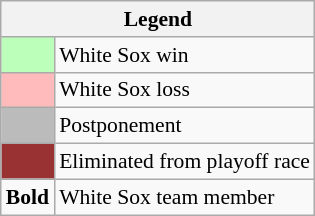<table class="wikitable" style="font-size:90%">
<tr>
<th colspan="2">Legend</th>
</tr>
<tr>
<td style="background:#bfb;"> </td>
<td>White Sox win</td>
</tr>
<tr>
<td style="background:#fbb;"> </td>
<td>White Sox loss</td>
</tr>
<tr>
<td style="background:#bbb;"> </td>
<td>Postponement</td>
</tr>
<tr>
<td style="background:#933;"> </td>
<td>Eliminated from playoff race</td>
</tr>
<tr>
<td><strong>Bold</strong></td>
<td>White Sox team member</td>
</tr>
</table>
